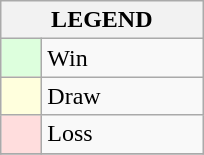<table class="wikitable" border="1">
<tr>
<th colspan="2">LEGEND</th>
</tr>
<tr>
<td style="background:#ddffdd;" width=20> </td>
<td width=100>Win</td>
</tr>
<tr>
<td style="background:#ffffdd"  width=20> </td>
<td width=100>Draw</td>
</tr>
<tr>
<td style="background:#ffdddd;" width=20> </td>
<td width=100>Loss</td>
</tr>
<tr>
</tr>
</table>
